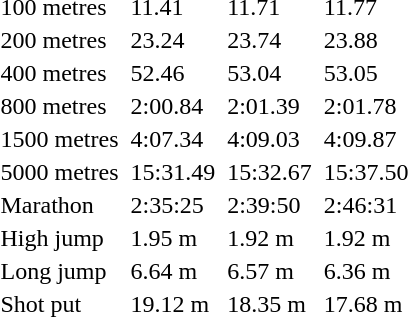<table>
<tr>
<td>100 metres</td>
<td></td>
<td>11.41 </td>
<td></td>
<td>11.71</td>
<td></td>
<td>11.77</td>
</tr>
<tr>
<td>200 metres</td>
<td></td>
<td>23.24 </td>
<td></td>
<td>23.74</td>
<td></td>
<td>23.88</td>
</tr>
<tr>
<td>400 metres</td>
<td></td>
<td>52.46 </td>
<td></td>
<td>53.04</td>
<td></td>
<td>53.05</td>
</tr>
<tr>
<td>800 metres</td>
<td></td>
<td>2:00.84 </td>
<td></td>
<td>2:01.39</td>
<td></td>
<td>2:01.78</td>
</tr>
<tr>
<td>1500 metres</td>
<td></td>
<td>4:07.34 </td>
<td></td>
<td>4:09.03</td>
<td></td>
<td>4:09.87</td>
</tr>
<tr>
<td>5000 metres</td>
<td></td>
<td>15:31.49 </td>
<td></td>
<td>15:32.67</td>
<td></td>
<td>15:37.50</td>
</tr>
<tr>
<td>Marathon</td>
<td></td>
<td>2:35:25 </td>
<td></td>
<td>2:39:50</td>
<td></td>
<td>2:46:31</td>
</tr>
<tr>
<td>High jump</td>
<td></td>
<td>1.95 m</td>
<td></td>
<td>1.92 m</td>
<td></td>
<td>1.92 m</td>
</tr>
<tr>
<td>Long jump</td>
<td></td>
<td>6.64 m</td>
<td></td>
<td>6.57 m</td>
<td></td>
<td>6.36 m</td>
</tr>
<tr>
<td>Shot put</td>
<td></td>
<td>19.12 m </td>
<td></td>
<td>18.35 m</td>
<td></td>
<td>17.68 m</td>
</tr>
</table>
